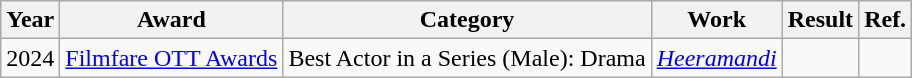<table class="wikitable">
<tr>
<th>Year</th>
<th>Award</th>
<th>Category</th>
<th>Work</th>
<th>Result</th>
<th>Ref.</th>
</tr>
<tr>
<td>2024</td>
<td><a href='#'>Filmfare OTT Awards</a></td>
<td>Best Actor in a Series (Male): Drama</td>
<td><em><a href='#'>Heeramandi</a></em></td>
<td></td>
<td></td>
</tr>
</table>
